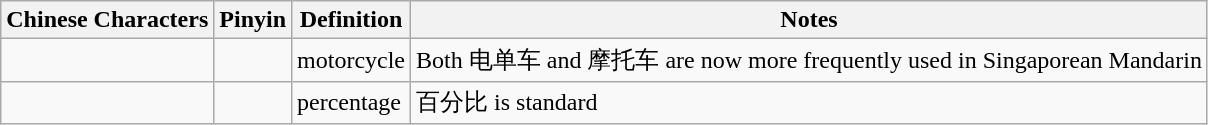<table class=wikitable>
<tr>
<th>Chinese Characters</th>
<th>Pinyin</th>
<th>Definition</th>
<th>Notes</th>
</tr>
<tr>
<td></td>
<td></td>
<td>motorcycle</td>
<td>Both 电单车 and 摩托车 are now more frequently used in Singaporean Mandarin</td>
</tr>
<tr>
<td></td>
<td></td>
<td>percentage</td>
<td>百分比 is standard</td>
</tr>
</table>
